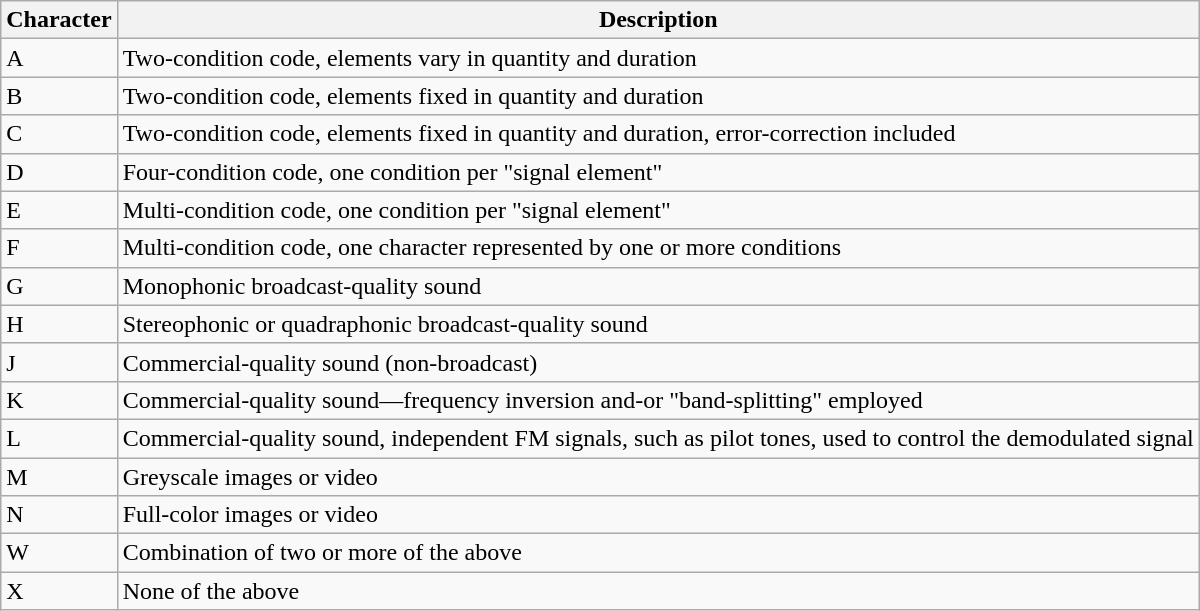<table class="wikitable sortable">
<tr>
<th>Character</th>
<th>Description</th>
</tr>
<tr>
<td>A</td>
<td>Two-condition code, elements vary in quantity and duration</td>
</tr>
<tr>
<td>B</td>
<td>Two-condition code, elements fixed in quantity and duration</td>
</tr>
<tr>
<td>C</td>
<td>Two-condition code, elements fixed in quantity and duration, error-correction included</td>
</tr>
<tr>
<td>D</td>
<td>Four-condition code, one condition per "signal element"</td>
</tr>
<tr>
<td>E</td>
<td>Multi-condition code, one condition per "signal element"</td>
</tr>
<tr>
<td>F</td>
<td>Multi-condition code, one character represented by one or more conditions</td>
</tr>
<tr>
<td>G</td>
<td>Monophonic broadcast-quality sound</td>
</tr>
<tr>
<td>H</td>
<td>Stereophonic or quadraphonic broadcast-quality sound</td>
</tr>
<tr>
<td>J</td>
<td>Commercial-quality sound (non-broadcast)</td>
</tr>
<tr>
<td>K</td>
<td>Commercial-quality sound—frequency inversion and-or "band-splitting" employed</td>
</tr>
<tr>
<td>L</td>
<td>Commercial-quality sound, independent FM signals, such as pilot tones, used to control the demodulated signal</td>
</tr>
<tr>
<td>M</td>
<td>Greyscale images or video</td>
</tr>
<tr>
<td>N</td>
<td>Full-color images or video</td>
</tr>
<tr>
<td>W</td>
<td>Combination of two or more of the above</td>
</tr>
<tr>
<td>X</td>
<td>None of the above</td>
</tr>
</table>
